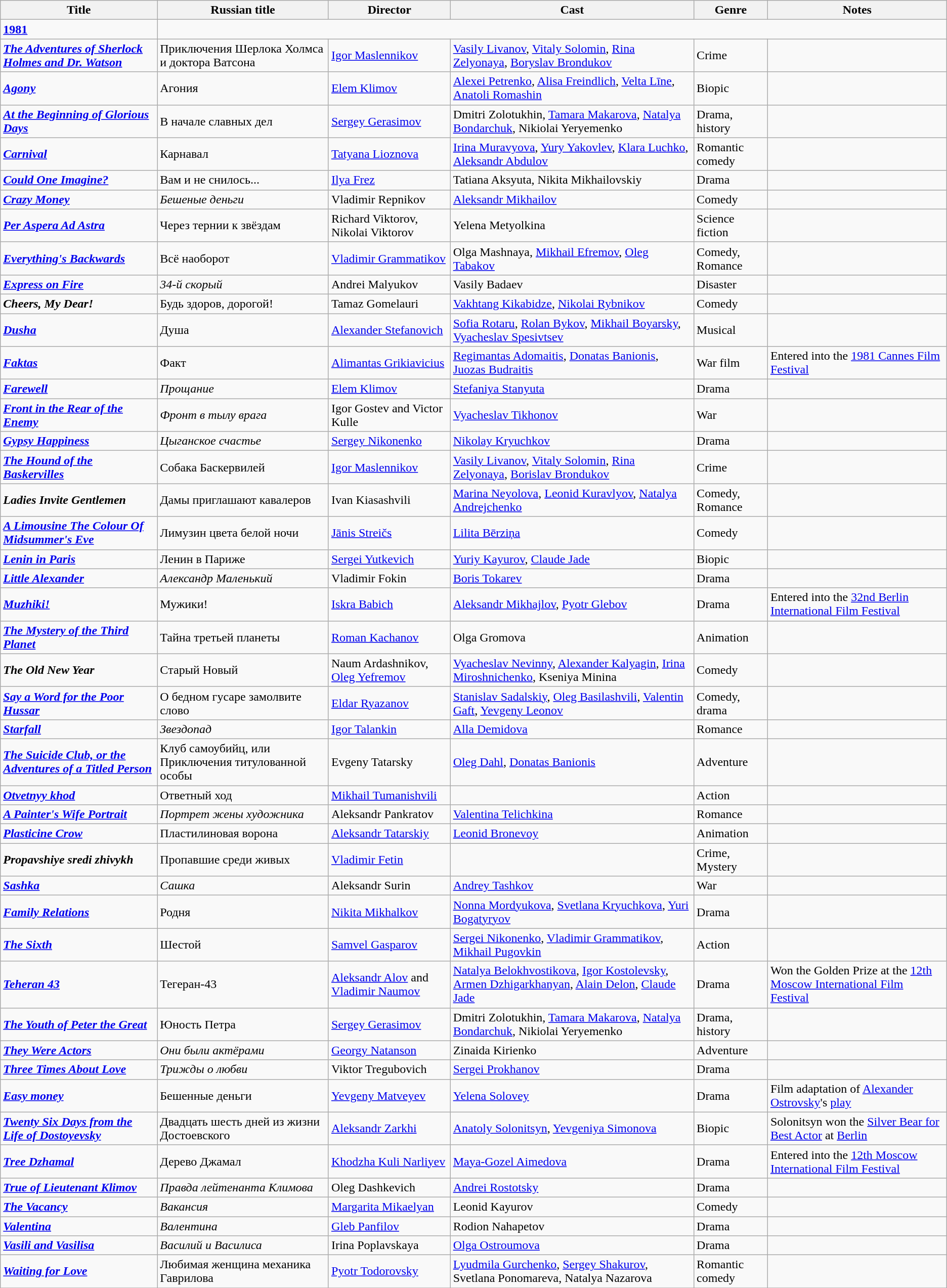<table class="wikitable">
<tr>
<th>Title</th>
<th>Russian title</th>
<th>Director</th>
<th>Cast</th>
<th>Genre</th>
<th>Notes</th>
</tr>
<tr>
<td><strong><a href='#'>1981</a></strong></td>
</tr>
<tr>
<td><strong><em><a href='#'>The Adventures of Sherlock Holmes and Dr. Watson</a></em></strong></td>
<td>Приключения Шерлока Холмса и доктора Ватсона</td>
<td><a href='#'>Igor Maslennikov</a></td>
<td><a href='#'>Vasily Livanov</a>, <a href='#'>Vitaly Solomin</a>, <a href='#'>Rina Zelyonaya</a>, <a href='#'>Boryslav Brondukov</a></td>
<td>Crime</td>
<td></td>
</tr>
<tr>
<td><strong><em><a href='#'>Agony</a></em></strong></td>
<td>Агония</td>
<td><a href='#'>Elem Klimov</a></td>
<td><a href='#'>Alexei Petrenko</a>, <a href='#'>Alisa Freindlich</a>,  <a href='#'>Velta Līne</a>,  <a href='#'>Anatoli Romashin</a></td>
<td>Biopic</td>
<td></td>
</tr>
<tr>
<td><strong><em><a href='#'>At the Beginning of Glorious Days</a></em></strong></td>
<td>В начале славных дел</td>
<td><a href='#'>Sergey Gerasimov</a></td>
<td>Dmitri Zolotukhin, <a href='#'>Tamara Makarova</a>, <a href='#'>Natalya Bondarchuk</a>, Nikiolai Yeryemenko</td>
<td>Drama, history</td>
<td></td>
</tr>
<tr>
<td><strong><em><a href='#'>Carnival</a></em></strong></td>
<td>Карнавал</td>
<td><a href='#'>Tatyana Lioznova</a></td>
<td><a href='#'>Irina Muravyova</a>, <a href='#'>Yury Yakovlev</a>, <a href='#'>Klara Luchko</a>, <a href='#'>Aleksandr Abdulov</a></td>
<td>Romantic comedy</td>
<td></td>
</tr>
<tr>
<td><strong><em><a href='#'>Could One Imagine?</a></em></strong></td>
<td>Вам и не снилось...</td>
<td><a href='#'>Ilya Frez</a></td>
<td>Tatiana Aksyuta, Nikita Mikhailovskiy</td>
<td>Drama</td>
<td></td>
</tr>
<tr>
<td><strong><em><a href='#'>Crazy Money</a></em></strong></td>
<td><em>Бешеные деньги</em></td>
<td>Vladimir Repnikov</td>
<td><a href='#'>Aleksandr Mikhailov</a></td>
<td>Comedy</td>
<td></td>
</tr>
<tr>
<td><strong><em><a href='#'>Per Aspera Ad Astra</a></em></strong></td>
<td>Через тернии к звёздам</td>
<td>Richard Viktorov, Nikolai Viktorov</td>
<td>Yelena Metyolkina</td>
<td>Science fiction</td>
<td></td>
</tr>
<tr>
<td><strong><em><a href='#'>Everything's Backwards</a></em></strong></td>
<td>Всё наоборот</td>
<td><a href='#'>Vladimir Grammatikov</a></td>
<td>Olga Mashnaya, <a href='#'>Mikhail Efremov</a>, <a href='#'>Oleg Tabakov</a></td>
<td>Comedy, Romance</td>
<td></td>
</tr>
<tr>
<td><strong><em><a href='#'>Express on Fire</a></em></strong></td>
<td><em>34-й скорый</em></td>
<td>Andrei Malyukov</td>
<td>Vasily Badaev</td>
<td>Disaster</td>
<td></td>
</tr>
<tr>
<td><strong><em>Cheers, My Dear!</em></strong></td>
<td>Будь здоров, дорогой!</td>
<td>Tamaz Gomelauri</td>
<td><a href='#'>Vakhtang Kikabidze</a>, <a href='#'>Nikolai Rybnikov</a></td>
<td>Comedy</td>
<td></td>
</tr>
<tr>
<td><strong><em><a href='#'>Dusha</a></em></strong></td>
<td>Душа</td>
<td><a href='#'>Alexander Stefanovich</a></td>
<td><a href='#'>Sofia Rotaru</a>, <a href='#'>Rolan Bykov</a>, <a href='#'>Mikhail Boyarsky</a>, <a href='#'>Vyacheslav Spesivtsev</a></td>
<td>Musical</td>
<td></td>
</tr>
<tr>
<td><strong><em><a href='#'>Faktas</a></em></strong></td>
<td>Факт</td>
<td><a href='#'>Alimantas Grikiavicius</a></td>
<td><a href='#'>Regimantas Adomaitis</a>, <a href='#'>Donatas Banionis</a>, <a href='#'>Juozas Budraitis</a></td>
<td>War film</td>
<td>Entered into the <a href='#'>1981 Cannes Film Festival</a></td>
</tr>
<tr>
<td><strong><em><a href='#'>Farewell</a></em></strong></td>
<td><em>Прощание</em></td>
<td><a href='#'>Elem Klimov</a></td>
<td><a href='#'>Stefaniya Stanyuta</a></td>
<td>Drama</td>
<td></td>
</tr>
<tr>
<td><strong><em><a href='#'>Front in the Rear of the Enemy</a></em></strong></td>
<td><em>Фронт в тылу врага</em></td>
<td>Igor Gostev and Victor Kulle</td>
<td><a href='#'>Vyacheslav Tikhonov</a></td>
<td>War</td>
<td></td>
</tr>
<tr>
<td><strong><em><a href='#'>Gypsy Happiness</a></em></strong></td>
<td><em>Цыганское счастье</em></td>
<td><a href='#'>Sergey Nikonenko</a></td>
<td><a href='#'>Nikolay Kryuchkov</a></td>
<td>Drama</td>
<td></td>
</tr>
<tr>
<td><strong><em><a href='#'>The Hound of the Baskervilles</a></em></strong></td>
<td>Собака Баскервилей</td>
<td><a href='#'>Igor Maslennikov</a></td>
<td><a href='#'>Vasily Livanov</a>, <a href='#'>Vitaly Solomin</a>, <a href='#'>Rina Zelyonaya</a>, <a href='#'>Borislav Brondukov</a></td>
<td>Crime</td>
<td></td>
</tr>
<tr>
<td><strong><em>Ladies Invite Gentlemen</em></strong></td>
<td>Дамы приглашают кавалеров</td>
<td>Ivan Kiasashvili</td>
<td><a href='#'>Marina Neyolova</a>, <a href='#'>Leonid Kuravlyov</a>, <a href='#'>Natalya Andrejchenko</a></td>
<td>Comedy, Romance</td>
<td></td>
</tr>
<tr>
<td><strong><em><a href='#'>A Limousine The Colour Of Midsummer's Eve</a></em></strong></td>
<td>Лимузин цвета белой ночи</td>
<td><a href='#'>Jānis Streičs</a></td>
<td><a href='#'>Lilita Bērziņa</a></td>
<td>Comedy</td>
<td></td>
</tr>
<tr>
<td><strong><em><a href='#'>Lenin in Paris</a></em></strong></td>
<td>Ленин в Париже</td>
<td><a href='#'>Sergei Yutkevich</a></td>
<td><a href='#'>Yuriy Kayurov</a>, <a href='#'>Claude Jade</a></td>
<td>Biopic</td>
<td></td>
</tr>
<tr>
<td><strong><em><a href='#'>Little Alexander</a></em></strong></td>
<td><em>Александр Маленький</em></td>
<td>Vladimir Fokin</td>
<td><a href='#'>Boris Tokarev</a></td>
<td>Drama</td>
<td></td>
</tr>
<tr>
<td><strong><em><a href='#'>Muzhiki!</a></em></strong></td>
<td>Мужики!</td>
<td><a href='#'>Iskra Babich</a></td>
<td><a href='#'>Aleksandr Mikhajlov</a>, <a href='#'>Pyotr Glebov</a></td>
<td>Drama</td>
<td>Entered into the <a href='#'>32nd Berlin International Film Festival</a></td>
</tr>
<tr>
<td><strong><em><a href='#'>The Mystery of the Third Planet</a></em></strong></td>
<td>Тайна третьей планеты</td>
<td><a href='#'>Roman Kachanov</a></td>
<td>Olga Gromova</td>
<td>Animation</td>
<td></td>
</tr>
<tr>
<td><strong><em>The Old New Year</em></strong></td>
<td>Cтаpый Нoвый</td>
<td>Naum Ardashnikov, <a href='#'>Oleg Yefremov</a></td>
<td><a href='#'>Vyacheslav Nevinny</a>, <a href='#'>Alexander Kalyagin</a>, <a href='#'>Irina Miroshnichenko</a>, Kseniya Minina</td>
<td>Comedy</td>
<td></td>
</tr>
<tr>
<td><strong><em><a href='#'>Say a Word for the Poor Hussar</a></em></strong></td>
<td>О бедном гусаре замолвите слово</td>
<td><a href='#'>Eldar Ryazanov</a></td>
<td><a href='#'>Stanislav Sadalskiy</a>, <a href='#'>Oleg Basilashvili</a>, <a href='#'>Valentin Gaft</a>,  <a href='#'>Yevgeny Leonov</a></td>
<td>Comedy, drama</td>
<td></td>
</tr>
<tr>
<td><strong><em><a href='#'>Starfall</a></em></strong></td>
<td><em>Звездопад</em></td>
<td><a href='#'>Igor Talankin</a></td>
<td><a href='#'>Alla Demidova</a></td>
<td>Romance</td>
<td></td>
</tr>
<tr>
<td><strong><em><a href='#'>The Suicide Club, or the Adventures of a Titled Person</a></em></strong></td>
<td>Клуб самоубийц, или Приключения титулованной особы</td>
<td>Evgeny Tatarsky</td>
<td><a href='#'>Oleg Dahl</a>, <a href='#'>Donatas Banionis</a></td>
<td>Adventure</td>
<td></td>
</tr>
<tr>
<td><strong><em><a href='#'>Otvetnyy khod</a></em></strong></td>
<td>Ответный ход</td>
<td><a href='#'>Mikhail Tumanishvili</a></td>
<td></td>
<td>Action</td>
<td></td>
</tr>
<tr>
<td><strong><em><a href='#'>A Painter's Wife Portrait</a></em></strong></td>
<td><em>Портрет жены художника</em></td>
<td>Aleksandr Pankratov</td>
<td><a href='#'>Valentina Telichkina</a></td>
<td>Romance</td>
<td></td>
</tr>
<tr>
<td><strong><em><a href='#'>Plasticine Crow</a></em></strong></td>
<td>Пластилиновая ворона</td>
<td><a href='#'>Aleksandr Tatarskiy</a></td>
<td><a href='#'>Leonid Bronevoy</a></td>
<td>Animation</td>
<td></td>
</tr>
<tr>
<td><strong><em>Propavshiye sredi zhivykh</em></strong></td>
<td>Пропавшие среди живых</td>
<td><a href='#'>Vladimir Fetin</a></td>
<td></td>
<td>Crime, Mystery</td>
<td></td>
</tr>
<tr>
<td><strong><em><a href='#'>Sashka</a></em></strong></td>
<td><em>Сашка</em></td>
<td>Aleksandr Surin</td>
<td><a href='#'>Andrey Tashkov</a></td>
<td>War</td>
<td></td>
</tr>
<tr>
<td><strong><em><a href='#'>Family Relations</a></em></strong></td>
<td>Родня</td>
<td><a href='#'>Nikita Mikhalkov</a></td>
<td><a href='#'>Nonna Mordyukova</a>, <a href='#'>Svetlana Kryuchkova</a>, <a href='#'>Yuri Bogatyryov</a></td>
<td>Drama</td>
<td></td>
</tr>
<tr>
<td><strong><em><a href='#'>The Sixth</a></em></strong></td>
<td>Шестой</td>
<td><a href='#'>Samvel Gasparov</a></td>
<td><a href='#'>Sergei Nikonenko</a>, <a href='#'>Vladimir Grammatikov</a>, <a href='#'>Mikhail Pugovkin</a></td>
<td>Action</td>
<td></td>
</tr>
<tr>
<td><strong><em><a href='#'>Teheran 43</a></em></strong></td>
<td>Тегеран-43</td>
<td><a href='#'>Aleksandr Alov</a> and <a href='#'>Vladimir Naumov</a></td>
<td><a href='#'>Natalya Belokhvostikova</a>, <a href='#'>Igor Kostolevsky</a>, <a href='#'>Armen Dzhigarkhanyan</a>, <a href='#'>Alain Delon</a>, <a href='#'>Claude Jade</a></td>
<td>Drama</td>
<td>Won the Golden Prize at the <a href='#'>12th Moscow International Film Festival</a></td>
</tr>
<tr>
<td><strong><em><a href='#'>The Youth of Peter the Great</a></em></strong></td>
<td>Юность Петра</td>
<td><a href='#'>Sergey Gerasimov</a></td>
<td>Dmitri Zolotukhin, <a href='#'>Tamara Makarova</a>, <a href='#'>Natalya Bondarchuk</a>, Nikiolai Yeryemenko</td>
<td>Drama, history</td>
<td></td>
</tr>
<tr>
<td><strong><em><a href='#'>They Were Actors</a></em></strong></td>
<td><em>Они были актёрами</em></td>
<td><a href='#'>Georgy Natanson</a></td>
<td>Zinaida Kirienko</td>
<td>Adventure</td>
<td></td>
</tr>
<tr>
<td><strong><em><a href='#'>Three Times About Love</a></em></strong></td>
<td><em>Трижды о любви</em></td>
<td>Viktor Tregubovich</td>
<td><a href='#'>Sergei Prokhanov</a></td>
<td>Drama</td>
<td></td>
</tr>
<tr>
<td><strong><em><a href='#'>Easy money</a></em></strong></td>
<td>Бешенные деньги</td>
<td><a href='#'>Yevgeny Matveyev</a></td>
<td><a href='#'>Yelena Solovey</a></td>
<td>Drama</td>
<td>Film adaptation of <a href='#'>Alexander Ostrovsky</a>'s <a href='#'>play</a></td>
</tr>
<tr>
<td><strong><em><a href='#'>Twenty Six Days from the Life of Dostoyevsky</a></em></strong></td>
<td>Двадцать шесть дней из жизни Достоевского</td>
<td><a href='#'>Aleksandr Zarkhi</a></td>
<td><a href='#'>Anatoly Solonitsyn</a>, <a href='#'>Yevgeniya Simonova</a></td>
<td>Biopic</td>
<td>Solonitsyn won the <a href='#'>Silver Bear for Best Actor</a> at <a href='#'>Berlin</a></td>
</tr>
<tr>
<td><strong><em><a href='#'>Tree Dzhamal</a></em></strong></td>
<td>Дерево Джамал</td>
<td><a href='#'>Khodzha Kuli Narliyev</a></td>
<td><a href='#'>Maya-Gozel Aimedova</a></td>
<td>Drama</td>
<td>Entered into the <a href='#'>12th Moscow International Film Festival</a></td>
</tr>
<tr>
<td><strong><em><a href='#'>True of Lieutenant Klimov</a></em></strong></td>
<td><em>Правда лейтенанта Климова</em></td>
<td>Oleg Dashkevich</td>
<td><a href='#'>Andrei Rostotsky</a></td>
<td>Drama</td>
<td></td>
</tr>
<tr>
<td><strong><em><a href='#'>The Vacancy</a></em></strong></td>
<td><em>Вакансия</em></td>
<td><a href='#'>Margarita Mikaelyan</a></td>
<td>Leonid Kayurov</td>
<td>Comedy</td>
<td></td>
</tr>
<tr>
<td><strong><em><a href='#'>Valentina</a></em></strong></td>
<td><em>Валентина</em></td>
<td><a href='#'>Gleb Panfilov</a></td>
<td>Rodion Nahapetov</td>
<td>Drama</td>
<td></td>
</tr>
<tr>
<td><strong><em><a href='#'>Vasili and Vasilisa</a></em></strong></td>
<td><em>Василий и Василиса</em></td>
<td>Irina Poplavskaya</td>
<td><a href='#'>Olga Ostroumova</a></td>
<td>Drama</td>
<td></td>
</tr>
<tr>
<td><strong><em><a href='#'>Waiting for Love</a></em></strong></td>
<td>Любимая женщина механика Гаврилова</td>
<td><a href='#'>Pyotr Todorovsky</a></td>
<td><a href='#'>Lyudmila Gurchenko</a>, <a href='#'>Sergey Shakurov</a>, Svetlana Ponomareva, Natalya Nazarova</td>
<td>Romantic comedy</td>
<td></td>
</tr>
<tr>
</tr>
</table>
